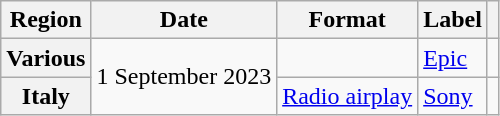<table class="wikitable plainrowheaders">
<tr>
<th scope="col">Region</th>
<th scope="col">Date</th>
<th scope="col">Format</th>
<th scope="col">Label</th>
<th scope="col"></th>
</tr>
<tr>
<th scope="row">Various</th>
<td rowspan="2">1 September 2023</td>
<td></td>
<td><a href='#'>Epic</a></td>
<td style="text-align:center"></td>
</tr>
<tr>
<th scope="row">Italy</th>
<td><a href='#'>Radio airplay</a></td>
<td><a href='#'>Sony</a></td>
<td style="text-align:center"></td>
</tr>
</table>
